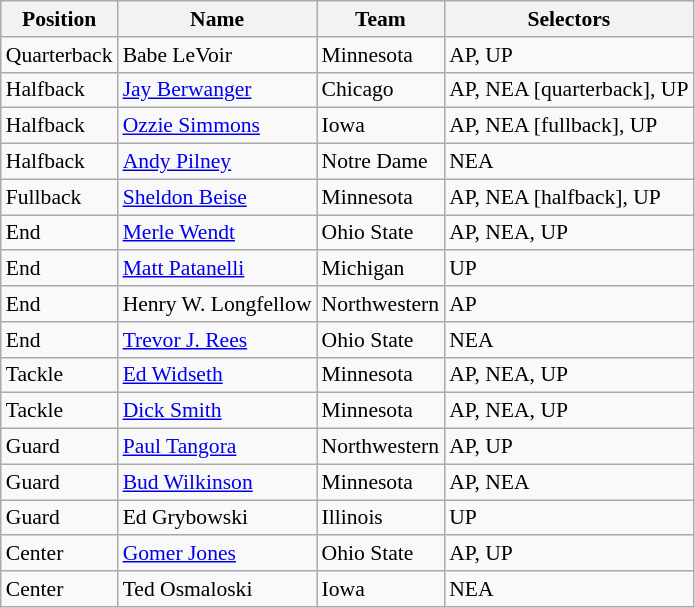<table class="wikitable" style="font-size: 90%">
<tr>
<th>Position</th>
<th>Name</th>
<th>Team</th>
<th>Selectors</th>
</tr>
<tr>
<td>Quarterback</td>
<td>Babe LeVoir</td>
<td>Minnesota</td>
<td>AP, UP</td>
</tr>
<tr>
<td>Halfback</td>
<td><a href='#'>Jay Berwanger</a></td>
<td>Chicago</td>
<td>AP, NEA [quarterback], UP</td>
</tr>
<tr>
<td>Halfback</td>
<td><a href='#'>Ozzie Simmons</a></td>
<td>Iowa</td>
<td>AP, NEA [fullback], UP</td>
</tr>
<tr>
<td>Halfback</td>
<td><a href='#'>Andy Pilney</a></td>
<td>Notre Dame</td>
<td>NEA</td>
</tr>
<tr>
<td>Fullback</td>
<td><a href='#'>Sheldon Beise</a></td>
<td>Minnesota</td>
<td>AP, NEA [halfback], UP</td>
</tr>
<tr>
<td>End</td>
<td><a href='#'>Merle Wendt</a></td>
<td>Ohio State</td>
<td>AP, NEA, UP</td>
</tr>
<tr>
<td>End</td>
<td><a href='#'>Matt Patanelli</a></td>
<td>Michigan</td>
<td>UP</td>
</tr>
<tr>
<td>End</td>
<td>Henry W. Longfellow</td>
<td>Northwestern</td>
<td>AP</td>
</tr>
<tr>
<td>End</td>
<td><a href='#'>Trevor J. Rees</a></td>
<td>Ohio State</td>
<td>NEA</td>
</tr>
<tr>
<td>Tackle</td>
<td><a href='#'>Ed Widseth</a></td>
<td>Minnesota</td>
<td>AP, NEA, UP</td>
</tr>
<tr>
<td>Tackle</td>
<td><a href='#'>Dick Smith</a></td>
<td>Minnesota</td>
<td>AP, NEA, UP</td>
</tr>
<tr>
<td>Guard</td>
<td><a href='#'>Paul Tangora</a></td>
<td>Northwestern</td>
<td>AP, UP</td>
</tr>
<tr>
<td>Guard</td>
<td><a href='#'>Bud Wilkinson</a></td>
<td>Minnesota</td>
<td>AP, NEA</td>
</tr>
<tr>
<td>Guard</td>
<td>Ed Grybowski</td>
<td>Illinois</td>
<td>UP</td>
</tr>
<tr>
<td>Center</td>
<td><a href='#'>Gomer Jones</a></td>
<td>Ohio State</td>
<td>AP, UP</td>
</tr>
<tr>
<td>Center</td>
<td>Ted Osmaloski</td>
<td>Iowa</td>
<td>NEA</td>
</tr>
</table>
